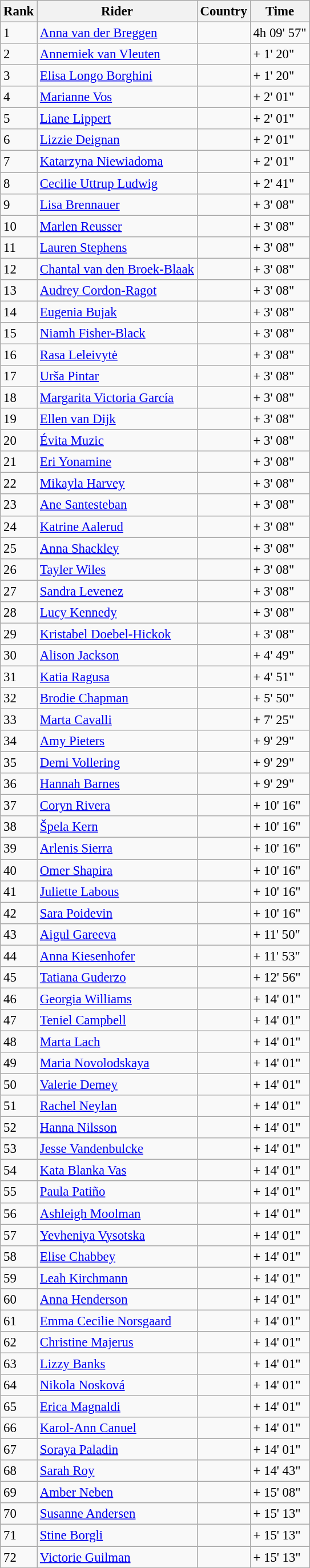<table class="wikitable sortable" style="font-size:95%; text-align:left;">
<tr>
<th>Rank</th>
<th>Rider</th>
<th>Country</th>
<th>Time</th>
</tr>
<tr>
<td>1</td>
<td><a href='#'>Anna van der Breggen</a></td>
<td></td>
<td>4h 09' 57"</td>
</tr>
<tr>
<td>2</td>
<td><a href='#'>Annemiek van Vleuten</a></td>
<td></td>
<td>+ 1' 20"</td>
</tr>
<tr>
<td>3</td>
<td><a href='#'>Elisa Longo Borghini</a></td>
<td></td>
<td>+ 1' 20"</td>
</tr>
<tr>
<td>4</td>
<td><a href='#'>Marianne Vos</a></td>
<td></td>
<td>+ 2' 01"</td>
</tr>
<tr>
<td>5</td>
<td><a href='#'>Liane Lippert</a></td>
<td></td>
<td>+ 2' 01"</td>
</tr>
<tr>
<td>6</td>
<td><a href='#'>Lizzie Deignan</a></td>
<td></td>
<td>+ 2' 01"</td>
</tr>
<tr>
<td>7</td>
<td><a href='#'>Katarzyna Niewiadoma</a></td>
<td></td>
<td>+ 2' 01"</td>
</tr>
<tr>
<td>8</td>
<td><a href='#'>Cecilie Uttrup Ludwig</a></td>
<td></td>
<td>+ 2' 41"</td>
</tr>
<tr>
<td>9</td>
<td><a href='#'>Lisa Brennauer</a></td>
<td></td>
<td>+ 3' 08"</td>
</tr>
<tr>
<td>10</td>
<td><a href='#'>Marlen Reusser</a></td>
<td></td>
<td>+ 3' 08"</td>
</tr>
<tr>
<td>11</td>
<td><a href='#'>Lauren Stephens</a></td>
<td></td>
<td>+ 3' 08"</td>
</tr>
<tr>
<td>12</td>
<td><a href='#'>Chantal van den Broek-Blaak</a></td>
<td></td>
<td>+ 3' 08"</td>
</tr>
<tr>
<td>13</td>
<td><a href='#'>Audrey Cordon-Ragot</a></td>
<td></td>
<td>+ 3' 08"</td>
</tr>
<tr>
<td>14</td>
<td><a href='#'>Eugenia Bujak</a></td>
<td></td>
<td>+ 3' 08"</td>
</tr>
<tr>
<td>15</td>
<td><a href='#'>Niamh Fisher-Black</a></td>
<td></td>
<td>+ 3' 08"</td>
</tr>
<tr>
<td>16</td>
<td><a href='#'>Rasa Leleivytė</a></td>
<td></td>
<td>+ 3' 08"</td>
</tr>
<tr>
<td>17</td>
<td><a href='#'>Urša Pintar</a></td>
<td></td>
<td>+ 3' 08"</td>
</tr>
<tr>
<td>18</td>
<td><a href='#'>Margarita Victoria García</a></td>
<td></td>
<td>+ 3' 08"</td>
</tr>
<tr>
<td>19</td>
<td><a href='#'>Ellen van Dijk</a></td>
<td></td>
<td>+ 3' 08"</td>
</tr>
<tr>
<td>20</td>
<td><a href='#'>Évita Muzic</a></td>
<td></td>
<td>+ 3' 08"</td>
</tr>
<tr>
<td>21</td>
<td><a href='#'>Eri Yonamine</a></td>
<td></td>
<td>+ 3' 08"</td>
</tr>
<tr>
<td>22</td>
<td><a href='#'>Mikayla Harvey</a></td>
<td></td>
<td>+ 3' 08"</td>
</tr>
<tr>
<td>23</td>
<td><a href='#'>Ane Santesteban</a></td>
<td></td>
<td>+ 3' 08"</td>
</tr>
<tr>
<td>24</td>
<td><a href='#'>Katrine Aalerud</a></td>
<td></td>
<td>+ 3' 08"</td>
</tr>
<tr>
<td>25</td>
<td><a href='#'>Anna Shackley</a></td>
<td></td>
<td>+ 3' 08"</td>
</tr>
<tr>
<td>26</td>
<td><a href='#'>Tayler Wiles</a></td>
<td></td>
<td>+ 3' 08"</td>
</tr>
<tr>
<td>27</td>
<td><a href='#'>Sandra Levenez</a></td>
<td></td>
<td>+ 3' 08"</td>
</tr>
<tr>
<td>28</td>
<td><a href='#'>Lucy Kennedy</a></td>
<td></td>
<td>+ 3' 08"</td>
</tr>
<tr>
<td>29</td>
<td><a href='#'>Kristabel Doebel-Hickok</a></td>
<td></td>
<td>+ 3' 08"</td>
</tr>
<tr>
<td>30</td>
<td><a href='#'>Alison Jackson</a></td>
<td></td>
<td>+ 4' 49"</td>
</tr>
<tr>
<td>31</td>
<td><a href='#'>Katia Ragusa</a></td>
<td></td>
<td>+ 4' 51"</td>
</tr>
<tr>
<td>32</td>
<td><a href='#'>Brodie Chapman</a></td>
<td></td>
<td>+ 5' 50"</td>
</tr>
<tr>
<td>33</td>
<td><a href='#'>Marta Cavalli</a></td>
<td></td>
<td>+ 7' 25"</td>
</tr>
<tr>
<td>34</td>
<td><a href='#'>Amy Pieters</a></td>
<td></td>
<td>+ 9' 29"</td>
</tr>
<tr>
<td>35</td>
<td><a href='#'>Demi Vollering</a></td>
<td></td>
<td>+ 9' 29"</td>
</tr>
<tr>
<td>36</td>
<td><a href='#'>Hannah Barnes</a></td>
<td></td>
<td>+ 9' 29"</td>
</tr>
<tr>
<td>37</td>
<td><a href='#'>Coryn Rivera</a></td>
<td></td>
<td>+ 10' 16"</td>
</tr>
<tr>
<td>38</td>
<td><a href='#'>Špela Kern</a></td>
<td></td>
<td>+ 10' 16"</td>
</tr>
<tr>
<td>39</td>
<td><a href='#'>Arlenis Sierra</a></td>
<td></td>
<td>+ 10' 16"</td>
</tr>
<tr>
<td>40</td>
<td><a href='#'>Omer Shapira</a></td>
<td></td>
<td>+ 10' 16"</td>
</tr>
<tr>
<td>41</td>
<td><a href='#'>Juliette Labous</a></td>
<td></td>
<td>+ 10' 16"</td>
</tr>
<tr>
<td>42</td>
<td><a href='#'>Sara Poidevin</a></td>
<td></td>
<td>+ 10' 16"</td>
</tr>
<tr>
<td>43</td>
<td><a href='#'>Aigul Gareeva</a></td>
<td></td>
<td>+ 11' 50"</td>
</tr>
<tr>
<td>44</td>
<td><a href='#'>Anna Kiesenhofer</a></td>
<td></td>
<td>+ 11' 53"</td>
</tr>
<tr>
<td>45</td>
<td><a href='#'>Tatiana Guderzo</a></td>
<td></td>
<td>+ 12' 56"</td>
</tr>
<tr>
<td>46</td>
<td><a href='#'>Georgia Williams</a></td>
<td></td>
<td>+ 14' 01"</td>
</tr>
<tr>
<td>47</td>
<td><a href='#'>Teniel Campbell</a></td>
<td></td>
<td>+ 14' 01"</td>
</tr>
<tr>
<td>48</td>
<td><a href='#'>Marta Lach</a></td>
<td></td>
<td>+ 14' 01"</td>
</tr>
<tr>
<td>49</td>
<td><a href='#'>Maria Novolodskaya</a></td>
<td></td>
<td>+ 14' 01"</td>
</tr>
<tr>
<td>50</td>
<td><a href='#'>Valerie Demey</a></td>
<td></td>
<td>+ 14' 01"</td>
</tr>
<tr>
<td>51</td>
<td><a href='#'>Rachel Neylan</a></td>
<td></td>
<td>+ 14' 01"</td>
</tr>
<tr>
<td>52</td>
<td><a href='#'>Hanna Nilsson</a></td>
<td></td>
<td>+ 14' 01"</td>
</tr>
<tr>
<td>53</td>
<td><a href='#'>Jesse Vandenbulcke</a></td>
<td></td>
<td>+ 14' 01"</td>
</tr>
<tr>
<td>54</td>
<td><a href='#'>Kata Blanka Vas</a></td>
<td></td>
<td>+ 14' 01"</td>
</tr>
<tr>
<td>55</td>
<td><a href='#'>Paula Patiño</a></td>
<td></td>
<td>+ 14' 01"</td>
</tr>
<tr>
<td>56</td>
<td><a href='#'>Ashleigh Moolman</a></td>
<td></td>
<td>+ 14' 01"</td>
</tr>
<tr>
<td>57</td>
<td><a href='#'>Yevheniya Vysotska</a></td>
<td></td>
<td>+ 14' 01"</td>
</tr>
<tr>
<td>58</td>
<td><a href='#'>Elise Chabbey</a></td>
<td></td>
<td>+ 14' 01"</td>
</tr>
<tr>
<td>59</td>
<td><a href='#'>Leah Kirchmann</a></td>
<td></td>
<td>+ 14' 01"</td>
</tr>
<tr>
<td>60</td>
<td><a href='#'>Anna Henderson</a></td>
<td></td>
<td>+ 14' 01"</td>
</tr>
<tr>
<td>61</td>
<td><a href='#'>Emma Cecilie Norsgaard</a></td>
<td></td>
<td>+ 14' 01"</td>
</tr>
<tr>
<td>62</td>
<td><a href='#'>Christine Majerus</a></td>
<td></td>
<td>+ 14' 01"</td>
</tr>
<tr>
<td>63</td>
<td><a href='#'>Lizzy Banks</a></td>
<td></td>
<td>+ 14' 01"</td>
</tr>
<tr>
<td>64</td>
<td><a href='#'>Nikola Nosková</a></td>
<td></td>
<td>+ 14' 01"</td>
</tr>
<tr>
<td>65</td>
<td><a href='#'>Erica Magnaldi</a></td>
<td></td>
<td>+ 14' 01"</td>
</tr>
<tr>
<td>66</td>
<td><a href='#'>Karol-Ann Canuel</a></td>
<td></td>
<td>+ 14' 01"</td>
</tr>
<tr>
<td>67</td>
<td><a href='#'>Soraya Paladin</a></td>
<td></td>
<td>+ 14' 01"</td>
</tr>
<tr>
<td>68</td>
<td><a href='#'>Sarah Roy</a></td>
<td></td>
<td>+ 14' 43"</td>
</tr>
<tr>
<td>69</td>
<td><a href='#'>Amber Neben</a></td>
<td></td>
<td>+ 15' 08"</td>
</tr>
<tr>
<td>70</td>
<td><a href='#'>Susanne Andersen</a></td>
<td></td>
<td>+ 15' 13"</td>
</tr>
<tr>
<td>71</td>
<td><a href='#'>Stine Borgli</a></td>
<td></td>
<td>+ 15' 13"</td>
</tr>
<tr>
<td>72</td>
<td><a href='#'>Victorie Guilman</a></td>
<td></td>
<td>+ 15' 13"</td>
</tr>
</table>
